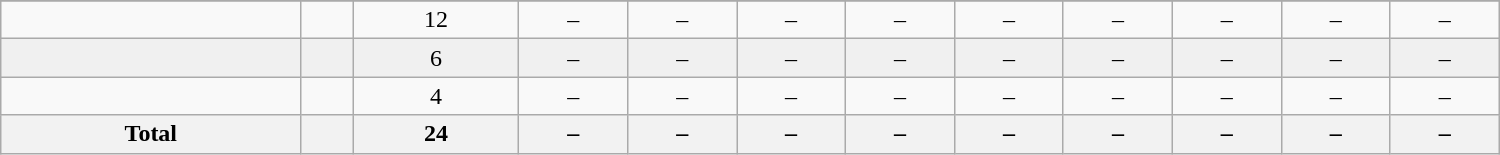<table class="wikitable sortable" width ="1000">
<tr align="center">
</tr>
<tr align="center" bgcolor="">
<td></td>
<td></td>
<td>12</td>
<td>–</td>
<td>–</td>
<td>–</td>
<td>–</td>
<td>–</td>
<td>–</td>
<td>–</td>
<td>–</td>
<td>–</td>
</tr>
<tr align="center" bgcolor="#f0f0f0">
<td></td>
<td></td>
<td>6</td>
<td>–</td>
<td>–</td>
<td>–</td>
<td>–</td>
<td>–</td>
<td>–</td>
<td>–</td>
<td>–</td>
<td>–</td>
</tr>
<tr align="center" bgcolor="">
<td></td>
<td></td>
<td>4</td>
<td>–</td>
<td>–</td>
<td>–</td>
<td>–</td>
<td>–</td>
<td>–</td>
<td>–</td>
<td>–</td>
<td>–</td>
</tr>
<tr>
<th>Total</th>
<th></th>
<th>24</th>
<th>–</th>
<th>–</th>
<th>–</th>
<th>–</th>
<th>–</th>
<th>–</th>
<th>–</th>
<th>–</th>
<th>–</th>
</tr>
</table>
